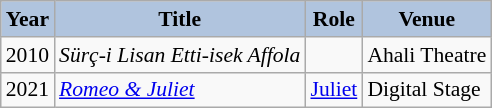<table class=wikitable style="font-size:90%;">
<tr>
<th style="background:LightSteelBlue">Year</th>
<th style="background:LightSteelBlue">Title</th>
<th style="background:LightSteelBlue">Role</th>
<th style="background:LightSteelBlue">Venue</th>
</tr>
<tr>
<td>2010</td>
<td><em>Sürç-i Lisan Etti-isek Affola</em></td>
<td></td>
<td>Ahali Theatre</td>
</tr>
<tr>
<td>2021</td>
<td><em><a href='#'>Romeo & Juliet</a></em></td>
<td><a href='#'>Juliet</a></td>
<td>Digital Stage</td>
</tr>
</table>
